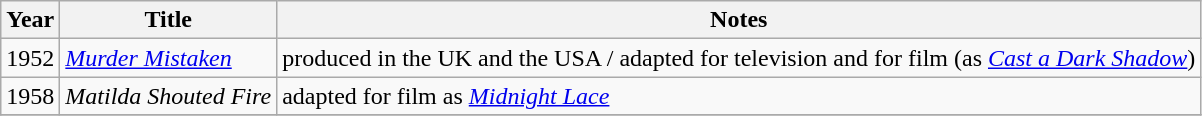<table class="wikitable sortable">
<tr>
<th>Year</th>
<th>Title</th>
<th>Notes</th>
</tr>
<tr>
<td>1952</td>
<td><em><a href='#'>Murder Mistaken</a></em></td>
<td>produced in the UK and the USA / adapted for television and for film (as <em><a href='#'>Cast a Dark Shadow</a></em>)</td>
</tr>
<tr>
<td>1958</td>
<td><em>Matilda Shouted Fire</em></td>
<td>adapted for film as <em><a href='#'>Midnight Lace</a></em></td>
</tr>
<tr>
</tr>
</table>
